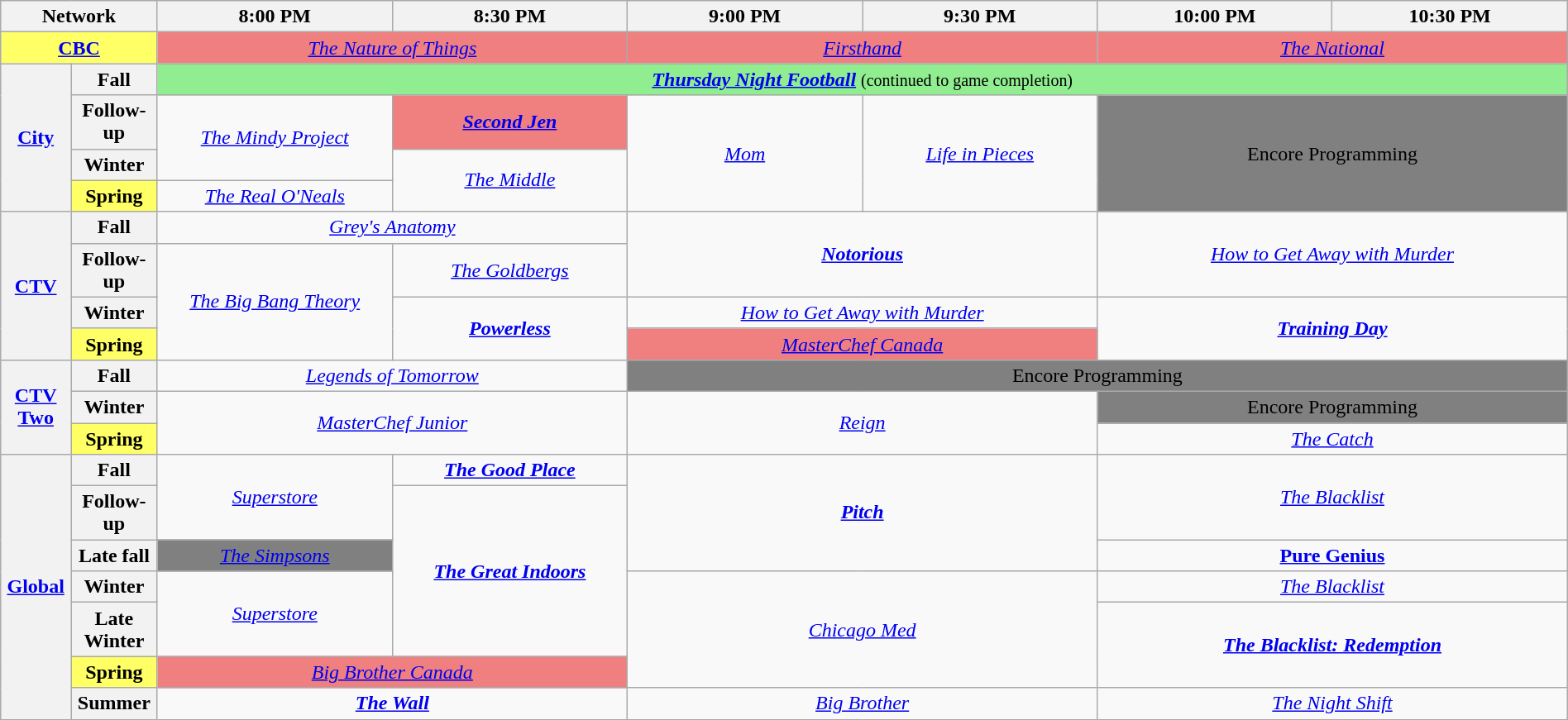<table class="wikitable" style="width:100%;margin-right:0;text-align:center">
<tr>
<th colspan="2" style="width:10%;">Network</th>
<th style="width:15%;">8:00 PM</th>
<th style="width:15%;">8:30 PM</th>
<th style="width:15%;">9:00 PM</th>
<th style="width:15%;">9:30 PM</th>
<th style="width:15%;">10:00 PM</th>
<th style="width:15%;">10:30 PM</th>
</tr>
<tr>
<th colspan="2" style="background:#ff6;"><a href='#'>CBC</a></th>
<td colspan="2" style="background:#f08080;"><em><a href='#'>The Nature of Things</a></em></td>
<td colspan="2" style="background:#f08080;"><em><a href='#'>Firsthand</a></em></td>
<td colspan="2" style="background:#f08080;"><em><a href='#'>The National</a></em></td>
</tr>
<tr>
<th rowspan="4"><a href='#'>City</a></th>
<th>Fall</th>
<td colspan="6" style="background:lightgreen;"><strong><em><a href='#'>Thursday Night Football</a></em></strong> <small>(continued to game completion)</small></td>
</tr>
<tr>
<th>Follow-up</th>
<td rowspan="2"><em><a href='#'>The Mindy Project</a></em></td>
<td style="background:#f08080;"><strong><em><a href='#'>Second Jen</a></em></strong></td>
<td rowspan="3"><em><a href='#'>Mom</a></em></td>
<td rowspan="3"><em><a href='#'>Life in Pieces</a></em></td>
<td rowspan="3" colspan="2" style="background:gray;">Encore Programming</td>
</tr>
<tr>
<th>Winter</th>
<td rowspan="2"><em><a href='#'>The Middle</a></em></td>
</tr>
<tr>
<th style="background:#ff6;">Spring</th>
<td><em><a href='#'>The Real O'Neals</a></em></td>
</tr>
<tr>
<th rowspan="4"><a href='#'>CTV</a></th>
<th>Fall</th>
<td colspan="2"><em><a href='#'>Grey's Anatomy</a></em></td>
<td rowspan="2" colspan="2"><strong><em><a href='#'>Notorious</a></em></strong></td>
<td rowspan="2" colspan="2"><em><a href='#'>How to Get Away with Murder</a></em></td>
</tr>
<tr>
<th>Follow-up</th>
<td rowspan="3" colspan="1"><em><a href='#'>The Big Bang Theory</a></em></td>
<td colspan="1"><em><a href='#'>The Goldbergs</a></em></td>
</tr>
<tr>
<th>Winter</th>
<td rowspan="2"><strong><em><a href='#'>Powerless</a></em></strong></td>
<td colspan="2"><em><a href='#'>How to Get Away with Murder</a></em></td>
<td rowspan="2" colspan="2"><strong><em><a href='#'>Training Day</a></em></strong></td>
</tr>
<tr>
<th style="background:#ff6;">Spring</th>
<td colspan="2" style="background:#f08080;"><em><a href='#'>MasterChef Canada</a></em></td>
</tr>
<tr>
<th rowspan="3"><a href='#'>CTV Two</a></th>
<th>Fall</th>
<td colspan="2"><em><a href='#'>Legends of Tomorrow</a></em></td>
<td colspan="4" style="background:gray;">Encore Programming</td>
</tr>
<tr>
<th>Winter</th>
<td rowspan="2" colspan="2"><em><a href='#'>MasterChef Junior</a></em></td>
<td rowspan="2" colspan="2"><em><a href='#'>Reign</a></em></td>
<td colspan="2" style="background:gray;">Encore Programming</td>
</tr>
<tr>
<th style="background:#ff6;">Spring</th>
<td colspan="2"><em><a href='#'>The Catch</a></em></td>
</tr>
<tr>
<th rowspan="7"><a href='#'>Global</a></th>
<th>Fall</th>
<td rowspan="2"><em><a href='#'>Superstore</a></em></td>
<td><strong><em><a href='#'>The Good Place</a></em></strong></td>
<td rowspan="3" colspan="2"><strong><em><a href='#'>Pitch</a></em></strong></td>
<td rowspan="2" colspan="2"><em><a href='#'>The Blacklist</a></em></td>
</tr>
<tr>
<th>Follow-up</th>
<td rowspan="4"><strong><em><a href='#'>The Great Indoors</a></em></strong></td>
</tr>
<tr>
<th>Late fall</th>
<td style="background:gray;"><em><a href='#'>The Simpsons</a></em></td>
<td colspan="2"><strong><a href='#'>Pure Genius</a></strong></td>
</tr>
<tr>
<th>Winter</th>
<td rowspan="2"><em><a href='#'>Superstore</a></em></td>
<td rowspan="3" colspan="2"><em><a href='#'>Chicago Med</a></em></td>
<td colspan="2"><em><a href='#'>The Blacklist</a></em></td>
</tr>
<tr>
<th>Late Winter</th>
<td rowspan="2" colspan="2"><strong><em><a href='#'>The Blacklist: Redemption</a></em></strong> </td>
</tr>
<tr>
<th style="background:#ff6;">Spring</th>
<td colspan="2" style="background:#f08080;"><em><a href='#'>Big Brother Canada</a></em></td>
</tr>
<tr>
<th>Summer</th>
<td colspan="2"><strong><em><a href='#'>The Wall</a></em></strong></td>
<td colspan="2"><em><a href='#'>Big Brother</a></em></td>
<td colspan="2"><em><a href='#'>The Night Shift</a></em></td>
</tr>
</table>
